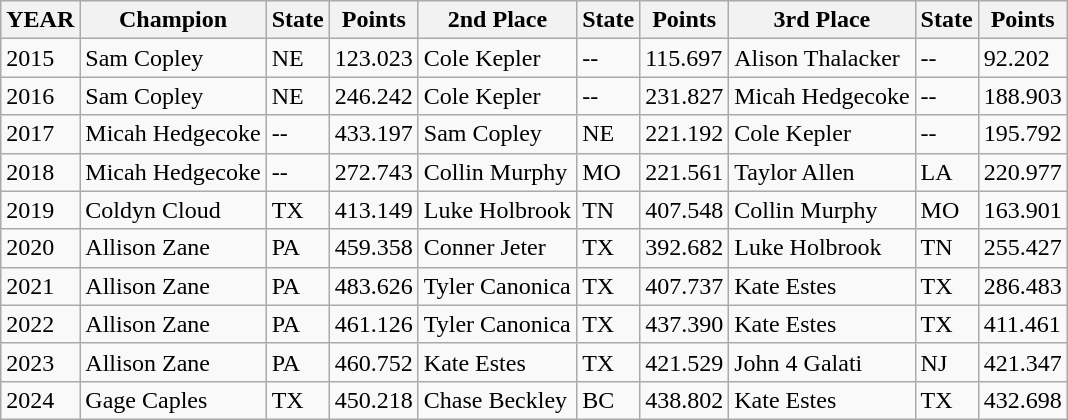<table class="wikitable sortable">
<tr>
<th>YEAR</th>
<th>Champion</th>
<th>State</th>
<th>Points</th>
<th>2nd Place</th>
<th>State</th>
<th>Points</th>
<th>3rd Place</th>
<th>State</th>
<th>Points</th>
</tr>
<tr>
<td>2015</td>
<td>Sam Copley</td>
<td>NE</td>
<td>123.023</td>
<td>Cole Kepler</td>
<td>--</td>
<td>115.697</td>
<td>Alison Thalacker</td>
<td>--</td>
<td>92.202</td>
</tr>
<tr>
<td>2016</td>
<td>Sam Copley</td>
<td>NE</td>
<td>246.242</td>
<td>Cole Kepler</td>
<td>--</td>
<td>231.827</td>
<td>Micah Hedgecoke</td>
<td>--</td>
<td>188.903</td>
</tr>
<tr>
<td>2017</td>
<td>Micah Hedgecoke</td>
<td>--</td>
<td>433.197</td>
<td>Sam Copley</td>
<td>NE</td>
<td>221.192</td>
<td>Cole Kepler</td>
<td>--</td>
<td>195.792</td>
</tr>
<tr>
<td>2018</td>
<td>Micah Hedgecoke</td>
<td>--</td>
<td>272.743</td>
<td>Collin Murphy</td>
<td>MO</td>
<td>221.561</td>
<td>Taylor Allen</td>
<td>LA</td>
<td>220.977</td>
</tr>
<tr>
<td>2019</td>
<td>Coldyn Cloud</td>
<td>TX</td>
<td>413.149</td>
<td>Luke Holbrook</td>
<td>TN</td>
<td>407.548</td>
<td>Collin Murphy</td>
<td>MO</td>
<td>163.901</td>
</tr>
<tr>
<td>2020</td>
<td>Allison Zane</td>
<td>PA</td>
<td>459.358</td>
<td>Conner Jeter</td>
<td>TX</td>
<td>392.682</td>
<td>Luke Holbrook</td>
<td>TN</td>
<td>255.427</td>
</tr>
<tr>
<td>2021</td>
<td>Allison Zane</td>
<td>PA</td>
<td>483.626</td>
<td>Tyler Canonica</td>
<td>TX</td>
<td>407.737</td>
<td>Kate Estes</td>
<td>TX</td>
<td>286.483</td>
</tr>
<tr>
<td>2022</td>
<td>Allison Zane</td>
<td>PA</td>
<td>461.126</td>
<td>Tyler Canonica</td>
<td>TX</td>
<td>437.390</td>
<td>Kate Estes</td>
<td>TX</td>
<td>411.461</td>
</tr>
<tr>
<td>2023</td>
<td>Allison Zane</td>
<td>PA</td>
<td>460.752</td>
<td>Kate Estes</td>
<td>TX</td>
<td>421.529</td>
<td>John 4 Galati</td>
<td>NJ</td>
<td>421.347</td>
</tr>
<tr>
<td>2024</td>
<td>Gage Caples</td>
<td>TX</td>
<td>450.218</td>
<td>Chase Beckley</td>
<td>BC</td>
<td>438.802</td>
<td>Kate Estes</td>
<td>TX</td>
<td>432.698</td>
</tr>
</table>
